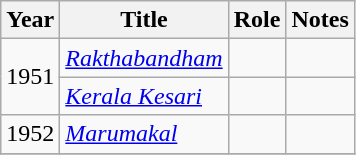<table class="wikitable sortable">
<tr>
<th>Year</th>
<th>Title</th>
<th>Role</th>
<th class="unsortable">Notes</th>
</tr>
<tr>
<td rowspan=2>1951</td>
<td><em><a href='#'>Rakthabandham</a></em></td>
<td></td>
<td></td>
</tr>
<tr>
<td><em><a href='#'>Kerala Kesari</a></em></td>
<td></td>
<td></td>
</tr>
<tr>
<td>1952</td>
<td><em><a href='#'>Marumakal</a></em></td>
<td></td>
<td></td>
</tr>
<tr>
</tr>
</table>
